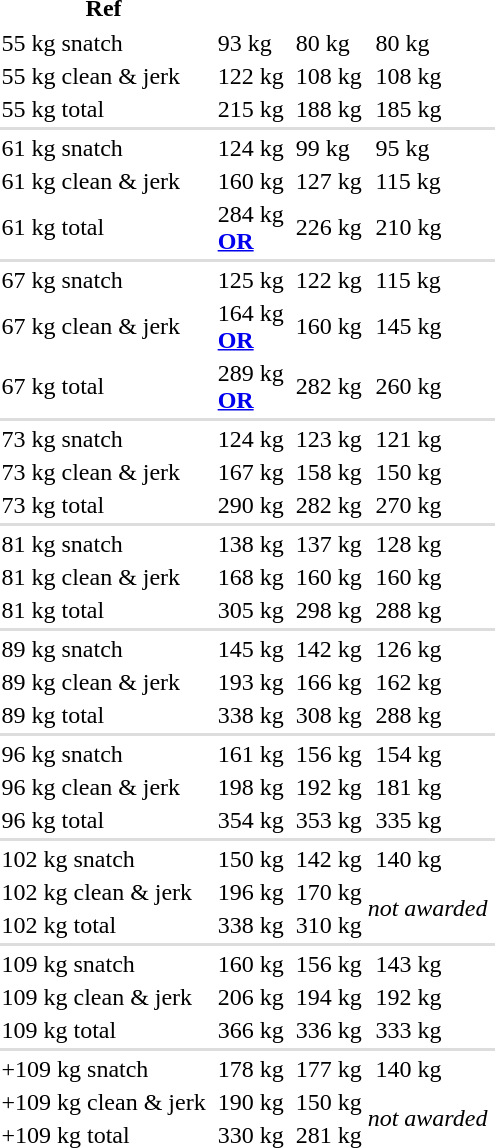<table>
<tr>
<th style="padding:2px;">Ref</th>
</tr>
<tr>
<td>55 kg snatch</td>
<td></td>
<td>93 kg</td>
<td></td>
<td>80 kg</td>
<td></td>
<td>80 kg</td>
<td rowspan=3 align=center></td>
</tr>
<tr>
<td>55 kg clean & jerk</td>
<td></td>
<td>122 kg</td>
<td></td>
<td>108 kg</td>
<td></td>
<td>108 kg</td>
</tr>
<tr>
<td>55 kg total</td>
<td></td>
<td>215 kg</td>
<td></td>
<td>188 kg</td>
<td></td>
<td>185 kg</td>
</tr>
<tr bgcolor=#ddd>
<td colspan=8></td>
</tr>
<tr>
<td>61 kg snatch</td>
<td></td>
<td>124 kg</td>
<td></td>
<td>99 kg</td>
<td></td>
<td>95 kg</td>
<td rowspan=3 align=center></td>
</tr>
<tr>
<td>61 kg clean & jerk</td>
<td></td>
<td>160 kg</td>
<td></td>
<td>127 kg</td>
<td></td>
<td>115 kg</td>
</tr>
<tr>
<td>61 kg total</td>
<td></td>
<td>284 kg<br><strong><a href='#'>OR</a></strong></td>
<td></td>
<td>226 kg</td>
<td></td>
<td>210 kg</td>
</tr>
<tr bgcolor=#ddd>
<td colspan=8></td>
</tr>
<tr>
<td>67 kg snatch</td>
<td></td>
<td>125 kg</td>
<td></td>
<td>122 kg</td>
<td></td>
<td>115 kg</td>
<td rowspan=3 align=center></td>
</tr>
<tr>
<td>67 kg clean & jerk</td>
<td></td>
<td>164 kg<br><strong><a href='#'>OR</a></strong></td>
<td></td>
<td>160 kg</td>
<td></td>
<td>145 kg</td>
</tr>
<tr>
<td>67 kg total</td>
<td></td>
<td>289 kg<br><strong><a href='#'>OR</a></strong></td>
<td></td>
<td>282 kg</td>
<td></td>
<td>260 kg</td>
</tr>
<tr bgcolor=#ddd>
<td colspan=8></td>
</tr>
<tr>
<td>73 kg snatch</td>
<td></td>
<td>124 kg</td>
<td></td>
<td>123 kg</td>
<td></td>
<td>121 kg</td>
<td rowspan=3 align=center></td>
</tr>
<tr>
<td>73 kg clean & jerk</td>
<td></td>
<td>167 kg</td>
<td></td>
<td>158 kg</td>
<td></td>
<td>150 kg</td>
</tr>
<tr>
<td>73 kg total</td>
<td></td>
<td>290 kg</td>
<td></td>
<td>282 kg</td>
<td></td>
<td>270 kg</td>
</tr>
<tr bgcolor=#ddd>
<td colspan=8></td>
</tr>
<tr>
<td>81 kg snatch</td>
<td></td>
<td>138 kg</td>
<td></td>
<td>137 kg</td>
<td></td>
<td>128 kg</td>
<td rowspan=3 align=center></td>
</tr>
<tr>
<td>81 kg clean & jerk</td>
<td></td>
<td>168 kg</td>
<td></td>
<td>160 kg</td>
<td></td>
<td>160 kg</td>
</tr>
<tr>
<td>81 kg total</td>
<td></td>
<td>305 kg</td>
<td></td>
<td>298 kg</td>
<td></td>
<td>288 kg</td>
</tr>
<tr bgcolor=#ddd>
<td colspan=8></td>
</tr>
<tr>
<td>89 kg snatch</td>
<td></td>
<td>145 kg</td>
<td></td>
<td>142 kg</td>
<td></td>
<td>126 kg</td>
<td rowspan=3 align=center></td>
</tr>
<tr>
<td>89 kg clean & jerk</td>
<td></td>
<td>193 kg</td>
<td></td>
<td>166 kg</td>
<td></td>
<td>162 kg</td>
</tr>
<tr>
<td>89 kg total</td>
<td></td>
<td>338 kg</td>
<td></td>
<td>308 kg</td>
<td></td>
<td>288 kg</td>
</tr>
<tr bgcolor=#ddd>
<td colspan=8></td>
</tr>
<tr>
<td>96 kg snatch</td>
<td></td>
<td>161 kg</td>
<td></td>
<td>156 kg</td>
<td></td>
<td>154 kg</td>
<td rowspan=3 align=center></td>
</tr>
<tr>
<td>96 kg clean & jerk</td>
<td></td>
<td>198 kg</td>
<td></td>
<td>192 kg</td>
<td></td>
<td>181 kg</td>
</tr>
<tr>
<td>96 kg total</td>
<td></td>
<td>354 kg</td>
<td></td>
<td>353 kg</td>
<td></td>
<td>335 kg</td>
</tr>
<tr bgcolor=#ddd>
<td colspan=8></td>
</tr>
<tr>
<td>102 kg snatch</td>
<td></td>
<td>150 kg</td>
<td></td>
<td>142 kg</td>
<td></td>
<td>140 kg</td>
<td rowspan=3 align=center></td>
</tr>
<tr>
<td>102 kg clean & jerk</td>
<td></td>
<td>196 kg</td>
<td></td>
<td>170 kg</td>
<td rowspan=2 colspan=2 align=center><em>not awarded</em></td>
</tr>
<tr>
<td>102 kg total</td>
<td></td>
<td>338 kg</td>
<td></td>
<td>310 kg</td>
</tr>
<tr bgcolor=#ddd>
<td colspan=8></td>
</tr>
<tr>
<td>109 kg snatch</td>
<td></td>
<td>160 kg</td>
<td></td>
<td>156 kg</td>
<td></td>
<td>143 kg</td>
<td rowspan=3 align=center></td>
</tr>
<tr>
<td>109 kg clean & jerk</td>
<td></td>
<td>206 kg</td>
<td></td>
<td>194 kg</td>
<td></td>
<td>192 kg</td>
</tr>
<tr>
<td>109 kg total</td>
<td></td>
<td>366 kg</td>
<td></td>
<td>336 kg</td>
<td></td>
<td>333 kg</td>
</tr>
<tr bgcolor=#ddd>
<td colspan=8></td>
</tr>
<tr>
<td>+109 kg snatch</td>
<td></td>
<td>178 kg</td>
<td></td>
<td>177 kg</td>
<td></td>
<td>140 kg</td>
<td rowspan=3 align=center></td>
</tr>
<tr>
<td>+109 kg clean & jerk</td>
<td></td>
<td>190 kg</td>
<td></td>
<td>150 kg</td>
<td rowspan=2 colspan=2 align=center><em>not awarded</em></td>
</tr>
<tr>
<td>+109 kg total</td>
<td></td>
<td>330 kg</td>
<td></td>
<td>281 kg</td>
</tr>
</table>
